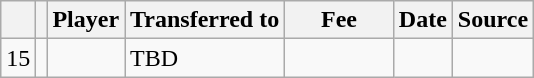<table class="wikitable plainrowheaders sortable">
<tr>
<th></th>
<th></th>
<th scope=col>Player</th>
<th>Transferred to</th>
<th !scope=col; style="width: 65px;">Fee</th>
<th scope=col>Date</th>
<th scope=col>Source</th>
</tr>
<tr>
<td align=center>15</td>
<td align=center></td>
<td></td>
<td>TBD</td>
<td></td>
<td></td>
<td></td>
</tr>
</table>
